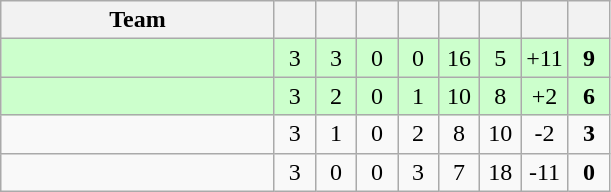<table class="wikitable" style="text-align: center;">
<tr>
<th width="175">Team</th>
<th width="20"></th>
<th width="20"></th>
<th width="20"></th>
<th width="20"></th>
<th width="20"></th>
<th width="20"></th>
<th width="20"></th>
<th width="20"></th>
</tr>
<tr align=center bgcolor=#ccffcc>
<td style="text-align:left;"></td>
<td>3</td>
<td>3</td>
<td>0</td>
<td>0</td>
<td>16</td>
<td>5</td>
<td>+11</td>
<td><strong>9</strong></td>
</tr>
<tr align=center bgcolor=#ccffcc>
<td style="text-align:left;"></td>
<td>3</td>
<td>2</td>
<td>0</td>
<td>1</td>
<td>10</td>
<td>8</td>
<td>+2</td>
<td><strong>6</strong></td>
</tr>
<tr>
<td style="text-align:left;"></td>
<td>3</td>
<td>1</td>
<td>0</td>
<td>2</td>
<td>8</td>
<td>10</td>
<td>-2</td>
<td><strong>3</strong></td>
</tr>
<tr>
<td style="text-align:left;"></td>
<td>3</td>
<td>0</td>
<td>0</td>
<td>3</td>
<td>7</td>
<td>18</td>
<td>-11</td>
<td><strong>0</strong></td>
</tr>
</table>
